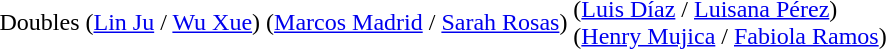<table>
<tr>
<td>Doubles</td>
<td> (<a href='#'>Lin Ju</a> / <a href='#'>Wu Xue</a>)</td>
<td> (<a href='#'>Marcos Madrid</a> / <a href='#'>Sarah Rosas</a>)</td>
<td> (<a href='#'>Luis Díaz</a> / <a href='#'>Luisana Pérez</a>)<br> (<a href='#'>Henry Mujica</a> / <a href='#'>Fabiola Ramos</a>)</td>
</tr>
<tr>
</tr>
</table>
